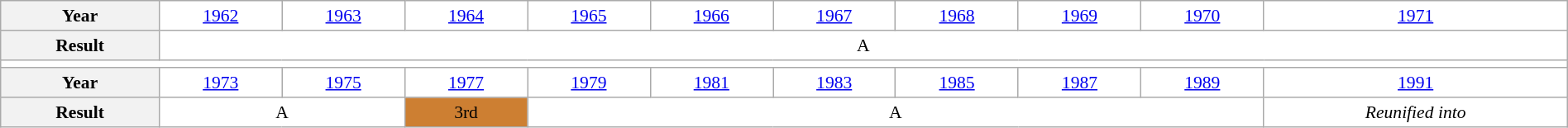<table class="wikitable" style="text-align:center; font-size:90%; background:white;" width="100%">
<tr>
<th>Year</th>
<td><a href='#'>1962</a></td>
<td><a href='#'>1963</a></td>
<td><a href='#'>1964</a></td>
<td><a href='#'>1965</a></td>
<td><a href='#'>1966</a></td>
<td><a href='#'>1967</a></td>
<td><a href='#'>1968</a></td>
<td><a href='#'>1969</a></td>
<td><a href='#'>1970</a></td>
<td><a href='#'>1971</a></td>
</tr>
<tr>
<th>Result</th>
<td colspan="10">A</td>
</tr>
<tr>
<td colspan="11"></td>
</tr>
<tr>
<th>Year</th>
<td><a href='#'>1973</a></td>
<td><a href='#'>1975</a></td>
<td><a href='#'>1977</a></td>
<td><a href='#'>1979</a></td>
<td><a href='#'>1981</a></td>
<td><a href='#'>1983</a></td>
<td><a href='#'>1985</a></td>
<td><a href='#'>1987</a></td>
<td><a href='#'>1989</a></td>
<td><a href='#'>1991</a></td>
</tr>
<tr>
<th>Result</th>
<td colspan="2">A</td>
<td bgcolor="cd7f32">3rd</td>
<td colspan="6">A</td>
<td><em>Reunified into </em></td>
</tr>
</table>
